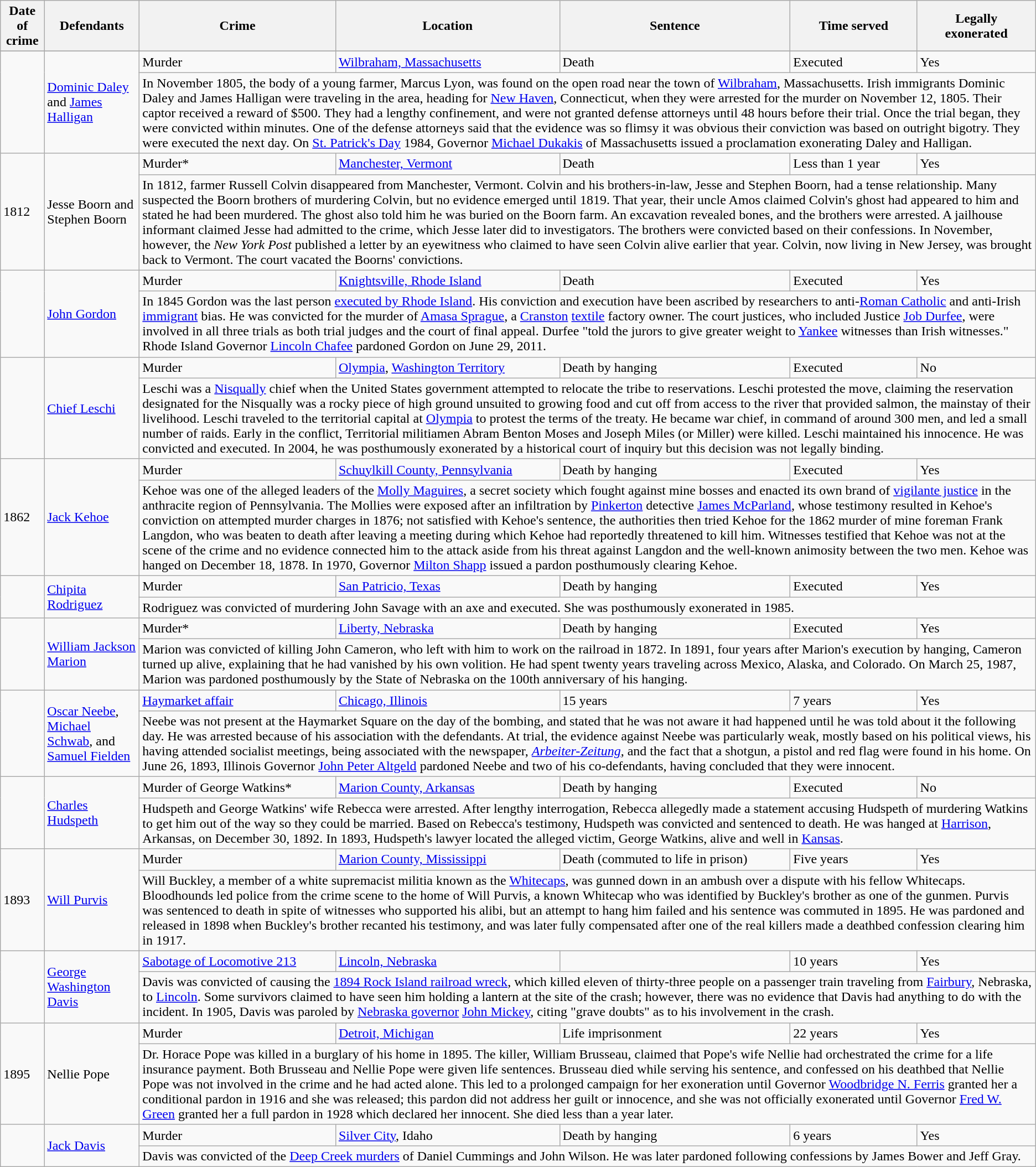<table class="wikitable sortable">
<tr>
<th>Date of crime</th>
<th>Defendants</th>
<th>Crime</th>
<th>Location</th>
<th>Sentence</th>
<th>Time served</th>
<th>Legally<br>exonerated</th>
</tr>
<tr>
</tr>
<tr ->
</tr>
<tr ->
<td rowspan="2"></td>
<td rowspan="2"><a href='#'>Dominic Daley</a> and <a href='#'>James Halligan</a></td>
<td>Murder</td>
<td><a href='#'>Wilbraham, Massachusetts</a></td>
<td>Death</td>
<td>Executed</td>
<td>Yes</td>
</tr>
<tr>
<td colspan=5>In November 1805, the body of a young farmer, Marcus Lyon, was found on the open road near the town of <a href='#'>Wilbraham</a>, Massachusetts. Irish immigrants Dominic Daley and James Halligan were traveling in the area, heading for <a href='#'>New Haven</a>, Connecticut, when they were arrested for the murder on November 12, 1805. Their captor received a reward of $500. They had a lengthy confinement, and were not granted defense attorneys until 48 hours before their trial. Once the trial began, they were convicted within minutes. One of the defense attorneys said that the evidence was so flimsy it was obvious their conviction was based on outright bigotry. They were executed the next day. On <a href='#'>St. Patrick's Day</a> 1984, Governor <a href='#'>Michael Dukakis</a> of Massachusetts issued a proclamation exonerating Daley and Halligan.</td>
</tr>
<tr>
<td rowspan="2">1812</td>
<td rowspan="2">Jesse Boorn and Stephen Boorn</td>
<td>Murder*</td>
<td><a href='#'>Manchester, Vermont</a></td>
<td>Death</td>
<td>Less than 1 year</td>
<td>Yes</td>
</tr>
<tr>
<td colspan="5">In 1812, farmer Russell Colvin disappeared from Manchester, Vermont. Colvin and his brothers-in-law, Jesse and Stephen Boorn, had a tense relationship. Many suspected the Boorn brothers of murdering Colvin, but no evidence emerged until 1819. That year, their uncle Amos claimed Colvin's ghost had appeared to him and stated he had been murdered. The ghost also told him he was buried on the Boorn farm. An excavation revealed bones, and the brothers were arrested. A jailhouse informant claimed Jesse had admitted to the crime, which Jesse later did to investigators. The brothers were convicted based on their confessions. In November, however, the <em>New York Post</em> published a letter by an eyewitness who claimed to have seen Colvin alive earlier that year. Colvin, now living in New Jersey, was brought back to Vermont. The court vacated the Boorns' convictions.</td>
</tr>
<tr ->
<td rowspan="2"></td>
<td rowspan="2"><a href='#'>John Gordon</a></td>
<td>Murder</td>
<td><a href='#'>Knightsville, Rhode Island</a></td>
<td>Death</td>
<td>Executed</td>
<td>Yes</td>
</tr>
<tr>
<td colspan=5>In 1845 Gordon was the last person <a href='#'>executed by Rhode Island</a>. His conviction and execution have been ascribed by researchers to anti-<a href='#'>Roman Catholic</a> and anti-Irish <a href='#'>immigrant</a> bias. He was convicted for the murder of <a href='#'>Amasa Sprague</a>, a <a href='#'>Cranston</a> <a href='#'>textile</a> factory owner. The court justices, who included Justice <a href='#'>Job Durfee</a>, were involved in all three trials as both trial judges and the court of final appeal. Durfee "told the jurors to give greater weight to <a href='#'>Yankee</a> witnesses than Irish witnesses." Rhode Island Governor <a href='#'>Lincoln Chafee</a> pardoned Gordon on June 29, 2011.</td>
</tr>
<tr ->
<td rowspan="2"></td>
<td rowspan="2"><a href='#'>Chief Leschi</a></td>
<td>Murder</td>
<td><a href='#'>Olympia</a>, <a href='#'>Washington Territory</a></td>
<td>Death by hanging</td>
<td>Executed</td>
<td>No</td>
</tr>
<tr>
<td colspan=5>Leschi was a <a href='#'>Nisqually</a> chief when the United States government attempted to relocate the tribe to reservations. Leschi protested the move, claiming the reservation designated for the Nisqually was a rocky piece of high ground unsuited to growing food and cut off from access to the river that provided salmon, the mainstay of their livelihood. Leschi traveled to the territorial capital at <a href='#'>Olympia</a> to protest the terms of the treaty. He became war chief, in command of around 300 men, and led a small number of raids. Early in the conflict, Territorial militiamen Abram Benton Moses and Joseph Miles (or Miller) were killed. Leschi maintained his innocence. He was convicted and executed. In 2004, he was posthumously exonerated by a historical court of inquiry but this decision was not legally binding.</td>
</tr>
<tr ->
<td rowspan="2">1862</td>
<td rowspan="2"><a href='#'>Jack Kehoe</a></td>
<td>Murder</td>
<td><a href='#'>Schuylkill County, Pennsylvania</a></td>
<td>Death by hanging</td>
<td>Executed</td>
<td>Yes</td>
</tr>
<tr>
<td colspan=5>Kehoe was one of the alleged leaders of the <a href='#'>Molly Maguires</a>, a secret society which fought against mine bosses and enacted its own brand of <a href='#'>vigilante justice</a> in the anthracite region of Pennsylvania. The Mollies were exposed after an infiltration by <a href='#'>Pinkerton</a> detective <a href='#'>James McParland</a>, whose testimony resulted in Kehoe's conviction on attempted murder charges in 1876; not satisfied with Kehoe's sentence, the authorities then tried Kehoe for the 1862 murder of mine foreman Frank Langdon, who was beaten to death after leaving a meeting during which Kehoe had reportedly threatened to kill him. Witnesses testified that Kehoe was not at the scene of the crime and no evidence connected him to the attack aside from his threat against Langdon and the well-known animosity between the two men. Kehoe was hanged on December 18, 1878. In 1970, Governor <a href='#'>Milton Shapp</a> issued a pardon posthumously clearing Kehoe.</td>
</tr>
<tr ->
<td rowspan="2"></td>
<td rowspan="2"><a href='#'>Chipita Rodriguez</a></td>
<td>Murder</td>
<td><a href='#'>San Patricio, Texas</a></td>
<td>Death by hanging</td>
<td>Executed</td>
<td>Yes</td>
</tr>
<tr>
<td colspan=5>Rodriguez was convicted of murdering John Savage with an axe and executed. She was posthumously exonerated in 1985.</td>
</tr>
<tr ->
<td rowspan="2"></td>
<td rowspan="2"><a href='#'>William Jackson Marion</a></td>
<td>Murder*</td>
<td><a href='#'>Liberty, Nebraska</a></td>
<td>Death by hanging</td>
<td>Executed</td>
<td>Yes</td>
</tr>
<tr>
<td colspan=5>Marion was convicted of killing John Cameron, who left with him to work on the railroad in 1872. In 1891, four years after Marion's execution by hanging, Cameron turned up alive, explaining that he had vanished by his own volition. He had spent twenty years traveling across Mexico, Alaska, and Colorado. On March 25, 1987, Marion was pardoned posthumously by the State of Nebraska on the 100th anniversary of his hanging.</td>
</tr>
<tr ->
<td rowspan="2"></td>
<td rowspan="2"><a href='#'>Oscar Neebe</a>, <a href='#'>Michael Schwab</a>, and <a href='#'>Samuel Fielden</a></td>
<td><a href='#'>Haymarket affair</a></td>
<td><a href='#'>Chicago, Illinois</a></td>
<td>15 years</td>
<td>7 years</td>
<td>Yes</td>
</tr>
<tr>
<td colspan=5>Neebe was not present at the Haymarket Square on the day of the bombing, and stated that he was not aware it had happened until he was told about it the following day. He was arrested because of his association with the defendants. At trial, the evidence against Neebe was particularly weak, mostly based on his political views, his having attended socialist meetings, being associated with the newspaper, <em><a href='#'>Arbeiter-Zeitung</a></em>, and the fact that a shotgun, a pistol and red flag were found in his home. On June 26, 1893, Illinois Governor <a href='#'>John Peter Altgeld</a> pardoned Neebe and two of his co-defendants, having concluded that they were innocent.</td>
</tr>
<tr ->
<td rowspan="2"></td>
<td rowspan="2"><a href='#'>Charles Hudspeth</a></td>
<td>Murder of George Watkins*</td>
<td><a href='#'>Marion County, Arkansas</a></td>
<td>Death by hanging</td>
<td>Executed</td>
<td>No</td>
</tr>
<tr>
<td colspan=5>Hudspeth and George Watkins' wife Rebecca were arrested. After lengthy interrogation, Rebecca allegedly made a statement accusing Hudspeth of murdering Watkins to get him out of the way so they could be married. Based on Rebecca's testimony, Hudspeth was convicted and sentenced to death. He was hanged at <a href='#'>Harrison</a>, Arkansas, on December 30, 1892. In 1893, Hudspeth's lawyer located the alleged victim, George Watkins, alive and well in <a href='#'>Kansas</a>.</td>
</tr>
<tr ->
<td rowspan="2">1893</td>
<td rowspan="2"><a href='#'>Will Purvis</a></td>
<td>Murder</td>
<td><a href='#'>Marion County, Mississippi</a></td>
<td>Death (commuted to life in prison)</td>
<td>Five years</td>
<td>Yes</td>
</tr>
<tr>
<td colspan=5>Will Buckley, a member of a white supremacist militia known as the <a href='#'>Whitecaps</a>, was gunned down in an ambush over a dispute with his fellow Whitecaps. Bloodhounds led police from the crime scene to the home of Will Purvis, a known Whitecap who was identified by Buckley's brother as one of the gunmen. Purvis was sentenced to death in spite of witnesses who supported his alibi, but an attempt to hang him failed and his sentence was commuted in 1895. He was pardoned and released in 1898 when Buckley's brother recanted his testimony, and was later fully compensated after one of the real killers made a deathbed confession clearing him in 1917.</td>
</tr>
<tr ->
<td rowspan="2"></td>
<td rowspan="2"><a href='#'>George Washington Davis</a></td>
<td><a href='#'>Sabotage of Locomotive 213</a></td>
<td><a href='#'>Lincoln, Nebraska</a></td>
<td></td>
<td>10 years</td>
<td>Yes</td>
</tr>
<tr>
<td colspan=5>Davis was convicted of causing the <a href='#'>1894 Rock Island railroad wreck</a>, which killed eleven of thirty-three people on a passenger train traveling from <a href='#'>Fairbury</a>, Nebraska, to <a href='#'>Lincoln</a>. Some survivors claimed to have seen him holding a lantern at the site of the crash; however, there was no evidence that Davis had anything to do with the incident. In 1905, Davis was paroled by <a href='#'>Nebraska governor</a> <a href='#'>John Mickey</a>, citing "grave doubts" as to his involvement in the crash.</td>
</tr>
<tr ->
<td rowspan="2">1895</td>
<td rowspan="2">Nellie Pope</td>
<td>Murder</td>
<td><a href='#'>Detroit, Michigan</a></td>
<td>Life imprisonment</td>
<td>22 years</td>
<td>Yes</td>
</tr>
<tr>
<td colspan=5>Dr. Horace Pope was killed in a burglary of his home in 1895. The killer, William Brusseau, claimed that Pope's wife Nellie had orchestrated the crime for a life insurance payment. Both Brusseau and Nellie Pope were given life sentences. Brusseau died while serving his sentence, and confessed on his deathbed that Nellie Pope was not involved in the crime and he had acted alone. This led to a prolonged campaign for her exoneration until Governor <a href='#'>Woodbridge N. Ferris</a> granted her a conditional pardon in 1916 and she was released; this pardon did not address her guilt or innocence, and she was not officially exonerated until Governor <a href='#'>Fred W. Green</a> granted her a full pardon in 1928 which declared her innocent. She died less than a year later.</td>
</tr>
<tr ->
<td rowspan="2"></td>
<td rowspan="2"><a href='#'>Jack Davis</a></td>
<td>Murder</td>
<td><a href='#'>Silver City</a>, Idaho</td>
<td>Death by hanging</td>
<td>6 years</td>
<td>Yes</td>
</tr>
<tr>
<td colspan=5>Davis was convicted of the <a href='#'>Deep Creek murders</a> of Daniel Cummings and John Wilson. He was later pardoned following confessions by James Bower and Jeff Gray.</td>
</tr>
</table>
